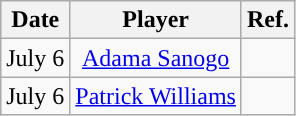<table class="wikitable sortable sortable" style="text-align: center">
<tr>
<th>Date</th>
<th>Player</th>
<th>Ref.</th>
</tr>
<tr>
<td>July 6</td>
<td><a href='#'>Adama Sanogo</a></td>
<td></td>
</tr>
<tr>
<td>July 6</td>
<td><a href='#'>Patrick Williams</a></td>
<td></td>
</tr>
</table>
